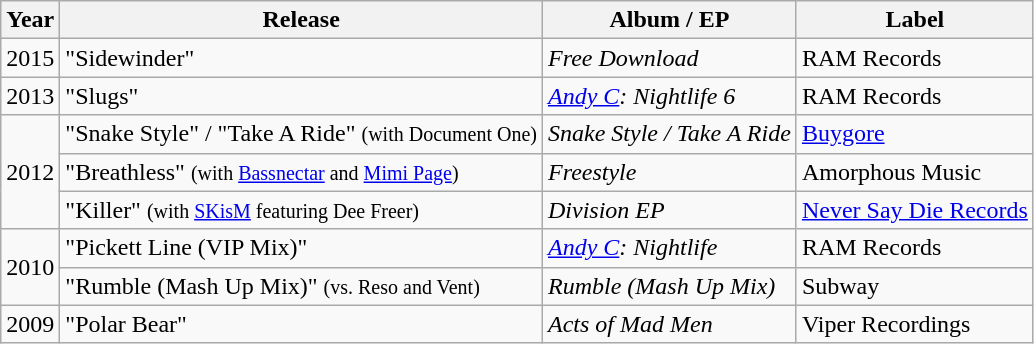<table class="wikitable">
<tr>
<th>Year</th>
<th>Release</th>
<th>Album / EP</th>
<th>Label</th>
</tr>
<tr>
<td>2015</td>
<td>"Sidewinder"</td>
<td><em>Free Download</em></td>
<td>RAM Records</td>
</tr>
<tr>
<td>2013</td>
<td>"Slugs"</td>
<td><em><a href='#'>Andy C</a>: Nightlife 6</em></td>
<td>RAM Records</td>
</tr>
<tr>
<td rowspan="3">2012</td>
<td>"Snake Style" / "Take A Ride" <small>(with Document One)</small></td>
<td><em>Snake Style / Take A Ride</em></td>
<td><a href='#'>Buygore</a></td>
</tr>
<tr>
<td>"Breathless" <small>(with <a href='#'>Bassnectar</a> and <a href='#'>Mimi Page</a>)</small></td>
<td><em>Freestyle</em></td>
<td>Amorphous Music</td>
</tr>
<tr>
<td>"Killer" <small>(with <a href='#'>SKisM</a> featuring Dee Freer)</small></td>
<td><em>Division EP</em></td>
<td><a href='#'>Never Say Die Records</a></td>
</tr>
<tr>
<td rowspan="2">2010</td>
<td>"Pickett Line (VIP Mix)"</td>
<td><em><a href='#'>Andy C</a>: Nightlife</em></td>
<td>RAM Records</td>
</tr>
<tr>
<td>"Rumble (Mash Up Mix)" <small>(vs. Reso and Vent)</small></td>
<td><em>Rumble (Mash Up Mix)</em></td>
<td>Subway</td>
</tr>
<tr>
<td>2009</td>
<td>"Polar Bear"</td>
<td><em>Acts of Mad Men</em></td>
<td>Viper Recordings</td>
</tr>
</table>
